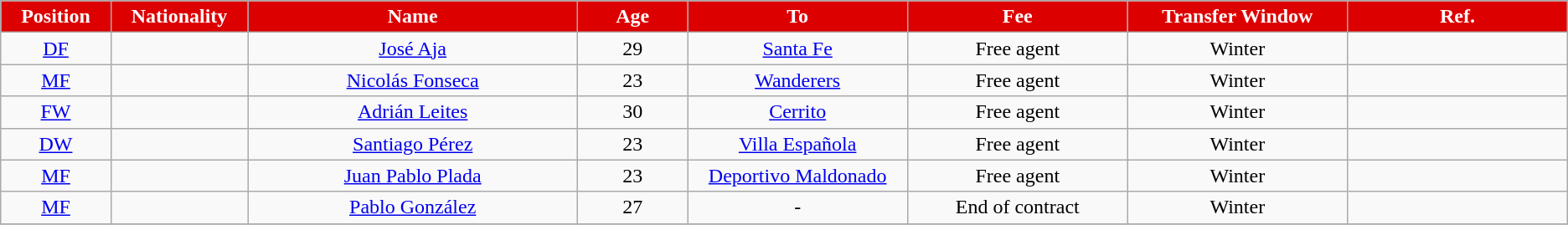<table class="wikitable" style="text-align:center; font-size:100%; ">
<tr>
<th style="background:#DD0000; color:white; width:5%;">Position</th>
<th style="background:#DD0000; color:white; width:5%;">Nationality</th>
<th style="background:#DD0000; color:white; width:15%;">Name</th>
<th style="background:#DD0000; color:white; width:5%;">Age</th>
<th style="background:#DD0000; color:white; width:10%;">To</th>
<th style="background:#DD0000; color:white; width:10%;">Fee</th>
<th style="background:#DD0000; color:white; width:10%;">Transfer Window</th>
<th style="background:#DD0000; color:white; width:10%;">Ref.</th>
</tr>
<tr>
<td><a href='#'>DF</a></td>
<td></td>
<td><a href='#'>José Aja</a></td>
<td>29</td>
<td> <a href='#'>Santa Fe</a></td>
<td>Free agent</td>
<td>Winter</td>
<td></td>
</tr>
<tr>
<td><a href='#'>MF</a></td>
<td></td>
<td><a href='#'>Nicolás Fonseca</a></td>
<td>23</td>
<td><a href='#'>Wanderers</a></td>
<td>Free agent</td>
<td>Winter</td>
<td></td>
</tr>
<tr>
<td><a href='#'>FW</a></td>
<td></td>
<td><a href='#'>Adrián Leites</a></td>
<td>30</td>
<td><a href='#'>Cerrito</a></td>
<td>Free agent</td>
<td>Winter</td>
<td></td>
</tr>
<tr>
<td><a href='#'>DW</a></td>
<td></td>
<td><a href='#'>Santiago Pérez</a></td>
<td>23</td>
<td><a href='#'>Villa Española</a></td>
<td>Free agent</td>
<td>Winter</td>
<td></td>
</tr>
<tr>
<td><a href='#'>MF</a></td>
<td></td>
<td><a href='#'>Juan Pablo Plada</a></td>
<td>23</td>
<td><a href='#'>Deportivo Maldonado</a></td>
<td>Free agent</td>
<td>Winter</td>
<td></td>
</tr>
<tr>
<td><a href='#'>MF</a></td>
<td></td>
<td><a href='#'>Pablo González</a></td>
<td>27</td>
<td>-</td>
<td>End of contract</td>
<td>Winter</td>
<td></td>
</tr>
<tr>
</tr>
</table>
